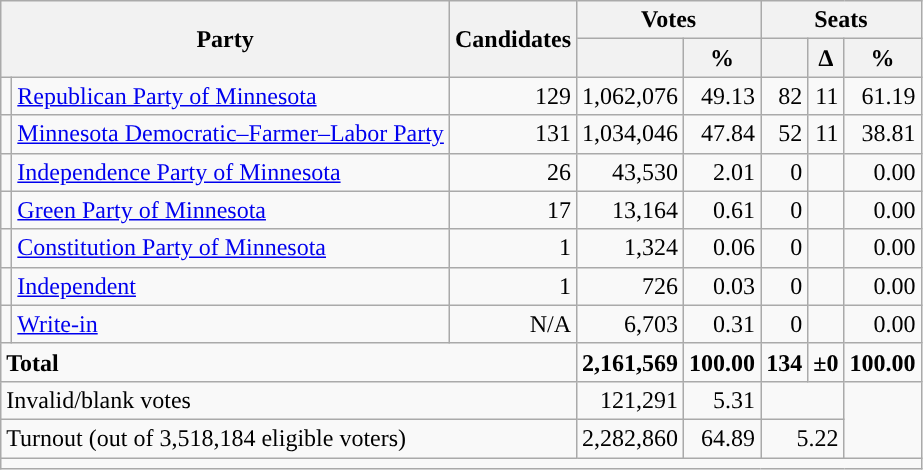<table class="wikitable">
<tr>
<th rowspan="2" colspan="2">Party</th>
<th rowspan="2">Candidates</th>
<th colspan="2">Votes</th>
<th colspan="3">Seats</th>
</tr>
<tr>
<th></th>
<th>%</th>
<th></th>
<th>∆</th>
<th>%</th>
</tr>
<tr>
<td style="background-color:"></td>
<td><a href='#'>Republican Party of Minnesota</a></td>
<td align="right">129</td>
<td align="right">1,062,076</td>
<td align="right">49.13</td>
<td align="right">82</td>
<td align="right">11</td>
<td align="right">61.19</td>
</tr>
<tr>
<td style="background-color:"></td>
<td><a href='#'>Minnesota Democratic–Farmer–Labor Party</a></td>
<td align="right">131</td>
<td align="right">1,034,046</td>
<td align="right">47.84</td>
<td align="right">52</td>
<td align="right">11</td>
<td align="right">38.81</td>
</tr>
<tr>
<td style="background-color:"></td>
<td><a href='#'>Independence Party of Minnesota</a></td>
<td align="right">26</td>
<td align="right">43,530</td>
<td align="right">2.01</td>
<td align="right">0</td>
<td align="right"></td>
<td align="right">0.00</td>
</tr>
<tr>
<td style="background-color:"></td>
<td><a href='#'>Green Party of Minnesota</a></td>
<td align="right">17</td>
<td align="right">13,164</td>
<td align="right">0.61</td>
<td align="right">0</td>
<td align="right"></td>
<td align="right">0.00</td>
</tr>
<tr>
<td style="background-color:"></td>
<td><a href='#'>Constitution Party of Minnesota</a></td>
<td align="right">1</td>
<td align="right">1,324</td>
<td align="right">0.06</td>
<td align="right">0</td>
<td align="right"></td>
<td align="right">0.00</td>
</tr>
<tr>
<td style="background-color:"></td>
<td><a href='#'>Independent</a></td>
<td align="right">1</td>
<td align="right">726</td>
<td align="right">0.03</td>
<td align="right">0</td>
<td align="right"></td>
<td align="right">0.00</td>
</tr>
<tr>
<td style="background-color:"></td>
<td><a href='#'>Write-in</a></td>
<td align="right">N/A</td>
<td align="right">6,703</td>
<td align="right">0.31</td>
<td align="right">0</td>
<td align="right"></td>
<td align="right">0.00</td>
</tr>
<tr>
<td colspan="3" align="left"><strong>Total</strong></td>
<td align="right"><strong>2,161,569</strong></td>
<td align="right"><strong>100.00</strong></td>
<td align="right"><strong>134</strong></td>
<td align="right"><strong>±0</strong></td>
<td align="right"><strong>100.00</strong></td>
</tr>
<tr>
<td colspan="3" align="left">Invalid/blank votes</td>
<td colspan="1" align="right">121,291</td>
<td colspan="1" align="right">5.31</td>
<td colspan="2"></td>
<td rowspan="2"></td>
</tr>
<tr>
<td colspan="3" align="left">Turnout (out of 3,518,184 eligible voters)</td>
<td colspan="1" align="right">2,282,860</td>
<td colspan="1" align="right">64.89</td>
<td colspan="2" align="right">5.22 </td>
</tr>
<tr>
<td colspan="8"></td>
</tr>
</table>
